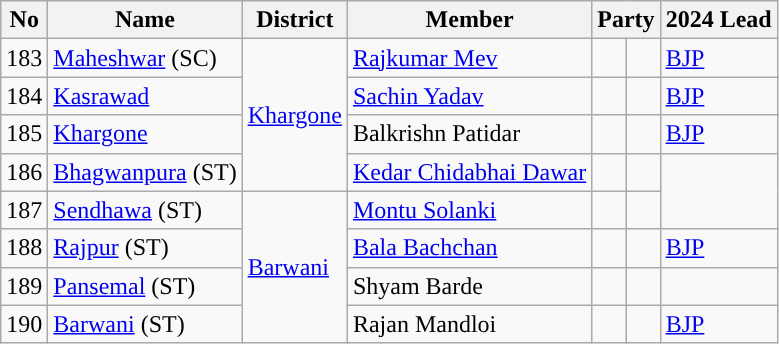<table class="wikitable">
<tr>
<th>No</th>
<th>Name</th>
<th>District</th>
<th>Member</th>
<th colspan="2">Party</th>
<th colspan="2">2024 Lead</th>
</tr>
<tr>
<td>183</td>
<td><a href='#'>Maheshwar</a> (SC)</td>
<td rowspan="4"><a href='#'>Khargone</a></td>
<td><a href='#'>Rajkumar Mev</a></td>
<td></td>
<td style="background-color: "></td>
<td><a href='#'>BJP</a></td>
</tr>
<tr>
<td>184</td>
<td><a href='#'>Kasrawad</a></td>
<td><a href='#'>Sachin Yadav</a></td>
<td></td>
<td style="background-color: "></td>
<td><a href='#'>BJP</a></td>
</tr>
<tr>
<td>185</td>
<td><a href='#'>Khargone</a></td>
<td>Balkrishn Patidar</td>
<td></td>
<td style="background-color: "></td>
<td><a href='#'>BJP</a></td>
</tr>
<tr>
<td>186</td>
<td><a href='#'>Bhagwanpura</a> (ST)</td>
<td><a href='#'>Kedar Chidabhai Dawar</a></td>
<td></td>
<td></td>
</tr>
<tr>
<td>187</td>
<td><a href='#'>Sendhawa</a> (ST)</td>
<td rowspan="4"><a href='#'>Barwani</a></td>
<td><a href='#'>Montu Solanki</a></td>
<td></td>
<td></td>
</tr>
<tr>
<td>188</td>
<td><a href='#'>Rajpur</a> (ST)</td>
<td><a href='#'>Bala Bachchan</a></td>
<td></td>
<td style="background-color: "></td>
<td><a href='#'>BJP</a></td>
</tr>
<tr>
<td>189</td>
<td><a href='#'>Pansemal</a> (ST)</td>
<td>Shyam Barde</td>
<td></td>
<td></td>
</tr>
<tr>
<td>190</td>
<td><a href='#'>Barwani</a> (ST)</td>
<td>Rajan Mandloi</td>
<td></td>
<td style="background-color: "></td>
<td><a href='#'>BJP</a></td>
</tr>
</table>
